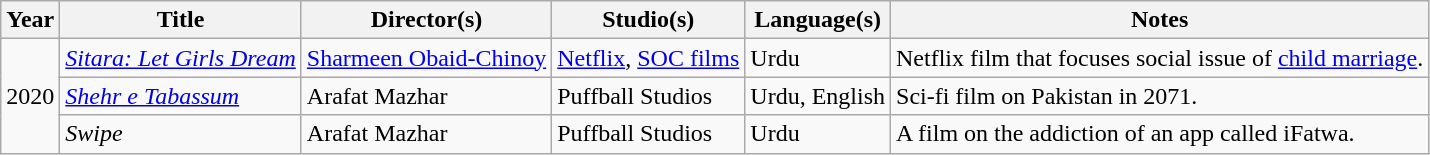<table class="wikitable">
<tr>
<th>Year</th>
<th>Title</th>
<th>Director(s)</th>
<th>Studio(s)</th>
<th>Language(s)</th>
<th>Notes</th>
</tr>
<tr>
<td rowspan="3">2020</td>
<td><em><a href='#'>Sitara: Let Girls Dream</a></em></td>
<td><a href='#'>Sharmeen Obaid-Chinoy</a></td>
<td><a href='#'>Netflix</a>, <a href='#'>SOC films</a></td>
<td>Urdu</td>
<td>Netflix film that focuses social issue of <a href='#'>child marriage</a>.</td>
</tr>
<tr>
<td><em><a href='#'>Shehr e Tabassum</a></em></td>
<td>Arafat Mazhar</td>
<td>Puffball Studios</td>
<td>Urdu, English</td>
<td>Sci-fi film on Pakistan in 2071.</td>
</tr>
<tr>
<td><em>Swipe</em></td>
<td>Arafat Mazhar</td>
<td>Puffball Studios</td>
<td>Urdu</td>
<td>A film on the addiction of an app called iFatwa.</td>
</tr>
</table>
